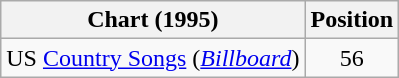<table class="wikitable sortable">
<tr>
<th scope="col">Chart (1995)</th>
<th scope="col">Position</th>
</tr>
<tr>
<td>US <a href='#'>Country Songs</a> (<em><a href='#'>Billboard</a></em>)</td>
<td align="center">56</td>
</tr>
</table>
